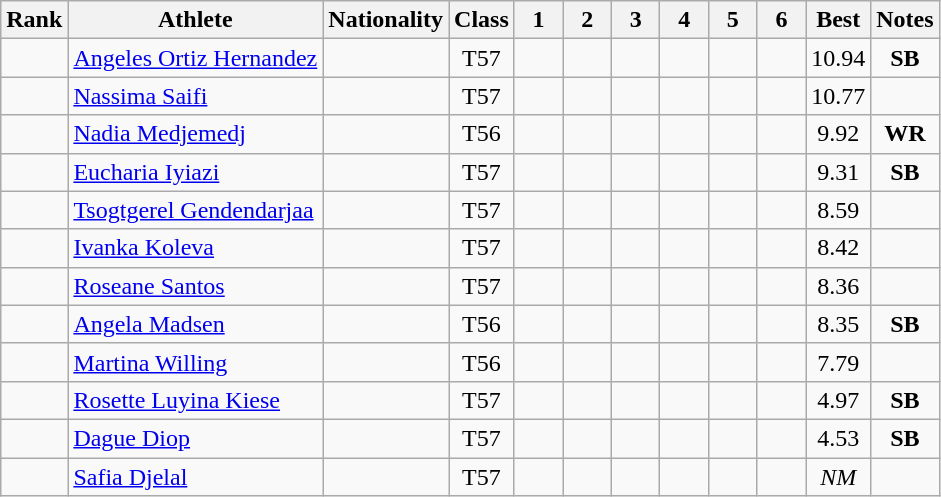<table class="wikitable sortable" style="text-align:center">
<tr>
<th>Rank</th>
<th>Athlete</th>
<th>Nationality</th>
<th>Class</th>
<th width="25">1</th>
<th width="25">2</th>
<th width="25">3</th>
<th width="25">4</th>
<th width="25">5</th>
<th width="25">6</th>
<th>Best</th>
<th>Notes</th>
</tr>
<tr>
<td></td>
<td style="text-align:left;"><a href='#'>Angeles Ortiz Hernandez</a></td>
<td style="text-align:left;"></td>
<td>T57</td>
<td></td>
<td></td>
<td></td>
<td></td>
<td></td>
<td></td>
<td>10.94</td>
<td><strong>SB</strong></td>
</tr>
<tr>
<td></td>
<td style="text-align:left;"><a href='#'>Nassima Saifi</a></td>
<td style="text-align:left;"></td>
<td>T57</td>
<td></td>
<td></td>
<td></td>
<td></td>
<td></td>
<td></td>
<td>10.77</td>
<td></td>
</tr>
<tr>
<td></td>
<td style="text-align:left;"><a href='#'>Nadia Medjemedj</a></td>
<td style="text-align:left;"></td>
<td>T56</td>
<td></td>
<td></td>
<td></td>
<td></td>
<td></td>
<td></td>
<td>9.92</td>
<td><strong>WR</strong></td>
</tr>
<tr>
<td></td>
<td style="text-align:left;"><a href='#'>Eucharia Iyiazi</a></td>
<td style="text-align:left;"></td>
<td>T57</td>
<td></td>
<td></td>
<td></td>
<td></td>
<td></td>
<td></td>
<td>9.31</td>
<td><strong>SB</strong></td>
</tr>
<tr>
<td></td>
<td style="text-align:left;"><a href='#'>Tsogtgerel Gendendarjaa</a></td>
<td style="text-align:left;"></td>
<td>T57</td>
<td></td>
<td></td>
<td></td>
<td></td>
<td></td>
<td></td>
<td>8.59</td>
<td></td>
</tr>
<tr>
<td></td>
<td style="text-align:left;"><a href='#'>Ivanka Koleva</a></td>
<td style="text-align:left;"></td>
<td>T57</td>
<td></td>
<td></td>
<td></td>
<td></td>
<td></td>
<td></td>
<td>8.42</td>
<td></td>
</tr>
<tr>
<td></td>
<td style="text-align:left;"><a href='#'>Roseane Santos</a></td>
<td style="text-align:left;"></td>
<td>T57</td>
<td></td>
<td></td>
<td></td>
<td></td>
<td></td>
<td></td>
<td>8.36</td>
<td></td>
</tr>
<tr>
<td></td>
<td style="text-align:left;"><a href='#'>Angela Madsen</a></td>
<td style="text-align:left;"></td>
<td>T56</td>
<td></td>
<td></td>
<td></td>
<td></td>
<td></td>
<td></td>
<td>8.35</td>
<td><strong>SB</strong></td>
</tr>
<tr>
<td></td>
<td style="text-align:left;"><a href='#'>Martina Willing</a></td>
<td style="text-align:left;"></td>
<td>T56</td>
<td></td>
<td></td>
<td></td>
<td></td>
<td></td>
<td></td>
<td>7.79</td>
<td></td>
</tr>
<tr>
<td></td>
<td style="text-align:left;"><a href='#'>Rosette Luyina Kiese</a></td>
<td style="text-align:left;"></td>
<td>T57</td>
<td></td>
<td></td>
<td></td>
<td></td>
<td></td>
<td></td>
<td>4.97</td>
<td><strong>SB</strong></td>
</tr>
<tr>
<td></td>
<td style="text-align:left;"><a href='#'>Dague Diop</a></td>
<td style="text-align:left;"></td>
<td>T57</td>
<td></td>
<td></td>
<td></td>
<td></td>
<td></td>
<td></td>
<td>4.53</td>
<td><strong>SB</strong></td>
</tr>
<tr>
<td></td>
<td style="text-align:left;"><a href='#'>Safia Djelal</a></td>
<td style="text-align:left;"></td>
<td>T57</td>
<td></td>
<td></td>
<td></td>
<td></td>
<td></td>
<td></td>
<td><em>NM</em></td>
<td></td>
</tr>
</table>
